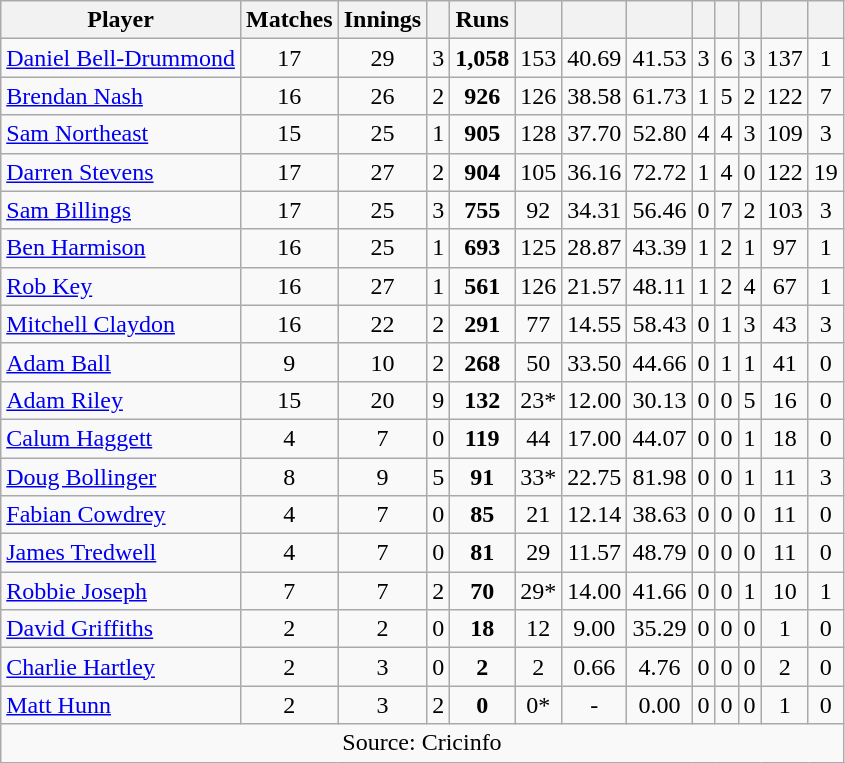<table class="wikitable" style="text-align:center">
<tr>
<th>Player</th>
<th>Matches</th>
<th>Innings</th>
<th></th>
<th>Runs</th>
<th></th>
<th></th>
<th></th>
<th></th>
<th></th>
<th></th>
<th></th>
<th></th>
</tr>
<tr>
<td align="left"><a href='#'>Daniel Bell-Drummond</a></td>
<td>17</td>
<td>29</td>
<td>3</td>
<td><strong>1,058</strong></td>
<td>153</td>
<td>40.69</td>
<td>41.53</td>
<td>3</td>
<td>6</td>
<td>3</td>
<td>137</td>
<td>1</td>
</tr>
<tr>
<td align="left"><a href='#'>Brendan Nash</a></td>
<td>16</td>
<td>26</td>
<td>2</td>
<td><strong>926</strong></td>
<td>126</td>
<td>38.58</td>
<td>61.73</td>
<td>1</td>
<td>5</td>
<td>2</td>
<td>122</td>
<td>7</td>
</tr>
<tr>
<td align="left"><a href='#'>Sam Northeast</a></td>
<td>15</td>
<td>25</td>
<td>1</td>
<td><strong>905</strong></td>
<td>128</td>
<td>37.70</td>
<td>52.80</td>
<td>4</td>
<td>4</td>
<td>3</td>
<td>109</td>
<td>3</td>
</tr>
<tr>
<td align="left"><a href='#'>Darren Stevens</a></td>
<td>17</td>
<td>27</td>
<td>2</td>
<td><strong>904</strong></td>
<td>105</td>
<td>36.16</td>
<td>72.72</td>
<td>1</td>
<td>4</td>
<td>0</td>
<td>122</td>
<td>19</td>
</tr>
<tr>
<td align="left"><a href='#'>Sam Billings</a></td>
<td>17</td>
<td>25</td>
<td>3</td>
<td><strong>755</strong></td>
<td>92</td>
<td>34.31</td>
<td>56.46</td>
<td>0</td>
<td>7</td>
<td>2</td>
<td>103</td>
<td>3</td>
</tr>
<tr>
<td align="left"><a href='#'>Ben Harmison</a></td>
<td>16</td>
<td>25</td>
<td>1</td>
<td><strong>693</strong></td>
<td>125</td>
<td>28.87</td>
<td>43.39</td>
<td>1</td>
<td>2</td>
<td>1</td>
<td>97</td>
<td>1</td>
</tr>
<tr>
<td align="left"><a href='#'>Rob Key</a></td>
<td>16</td>
<td>27</td>
<td>1</td>
<td><strong>561</strong></td>
<td>126</td>
<td>21.57</td>
<td>48.11</td>
<td>1</td>
<td>2</td>
<td>4</td>
<td>67</td>
<td>1</td>
</tr>
<tr>
<td align="left"><a href='#'>Mitchell Claydon</a></td>
<td>16</td>
<td>22</td>
<td>2</td>
<td><strong>291</strong></td>
<td>77</td>
<td>14.55</td>
<td>58.43</td>
<td>0</td>
<td>1</td>
<td>3</td>
<td>43</td>
<td>3</td>
</tr>
<tr>
<td align="left"><a href='#'>Adam Ball</a></td>
<td>9</td>
<td>10</td>
<td>2</td>
<td><strong>268</strong></td>
<td>50</td>
<td>33.50</td>
<td>44.66</td>
<td>0</td>
<td>1</td>
<td>1</td>
<td>41</td>
<td>0</td>
</tr>
<tr>
<td align="left"><a href='#'>Adam Riley</a></td>
<td>15</td>
<td>20</td>
<td>9</td>
<td><strong>132</strong></td>
<td>23*</td>
<td>12.00</td>
<td>30.13</td>
<td>0</td>
<td>0</td>
<td>5</td>
<td>16</td>
<td>0</td>
</tr>
<tr>
<td align="left"><a href='#'>Calum Haggett</a></td>
<td>4</td>
<td>7</td>
<td>0</td>
<td><strong>119</strong></td>
<td>44</td>
<td>17.00</td>
<td>44.07</td>
<td>0</td>
<td>0</td>
<td>1</td>
<td>18</td>
<td>0</td>
</tr>
<tr>
<td align="left"><a href='#'>Doug Bollinger</a></td>
<td>8</td>
<td>9</td>
<td>5</td>
<td><strong>91</strong></td>
<td>33*</td>
<td>22.75</td>
<td>81.98</td>
<td>0</td>
<td>0</td>
<td>1</td>
<td>11</td>
<td>3</td>
</tr>
<tr>
<td align="left"><a href='#'>Fabian Cowdrey</a></td>
<td>4</td>
<td>7</td>
<td>0</td>
<td><strong>85</strong></td>
<td>21</td>
<td>12.14</td>
<td>38.63</td>
<td>0</td>
<td>0</td>
<td>0</td>
<td>11</td>
<td>0</td>
</tr>
<tr>
<td align="left"><a href='#'>James Tredwell</a></td>
<td>4</td>
<td>7</td>
<td>0</td>
<td><strong>81</strong></td>
<td>29</td>
<td>11.57</td>
<td>48.79</td>
<td>0</td>
<td>0</td>
<td>0</td>
<td>11</td>
<td>0</td>
</tr>
<tr>
<td align="left"><a href='#'>Robbie Joseph</a></td>
<td>7</td>
<td>7</td>
<td>2</td>
<td><strong>70</strong></td>
<td>29*</td>
<td>14.00</td>
<td>41.66</td>
<td>0</td>
<td>0</td>
<td>1</td>
<td>10</td>
<td>1</td>
</tr>
<tr>
<td align="left"><a href='#'>David Griffiths</a></td>
<td>2</td>
<td>2</td>
<td>0</td>
<td><strong>18</strong></td>
<td>12</td>
<td>9.00</td>
<td>35.29</td>
<td>0</td>
<td>0</td>
<td>0</td>
<td>1</td>
<td>0</td>
</tr>
<tr>
<td align="left"><a href='#'>Charlie Hartley</a></td>
<td>2</td>
<td>3</td>
<td>0</td>
<td><strong>2</strong></td>
<td>2</td>
<td>0.66</td>
<td>4.76</td>
<td>0</td>
<td>0</td>
<td>0</td>
<td>2</td>
<td>0</td>
</tr>
<tr>
<td align="left"><a href='#'>Matt Hunn</a></td>
<td>2</td>
<td>3</td>
<td>2</td>
<td><strong>0</strong></td>
<td>0*</td>
<td>-</td>
<td>0.00</td>
<td>0</td>
<td>0</td>
<td>0</td>
<td>1</td>
<td>0</td>
</tr>
<tr>
<td colspan="13">Source: Cricinfo</td>
</tr>
</table>
